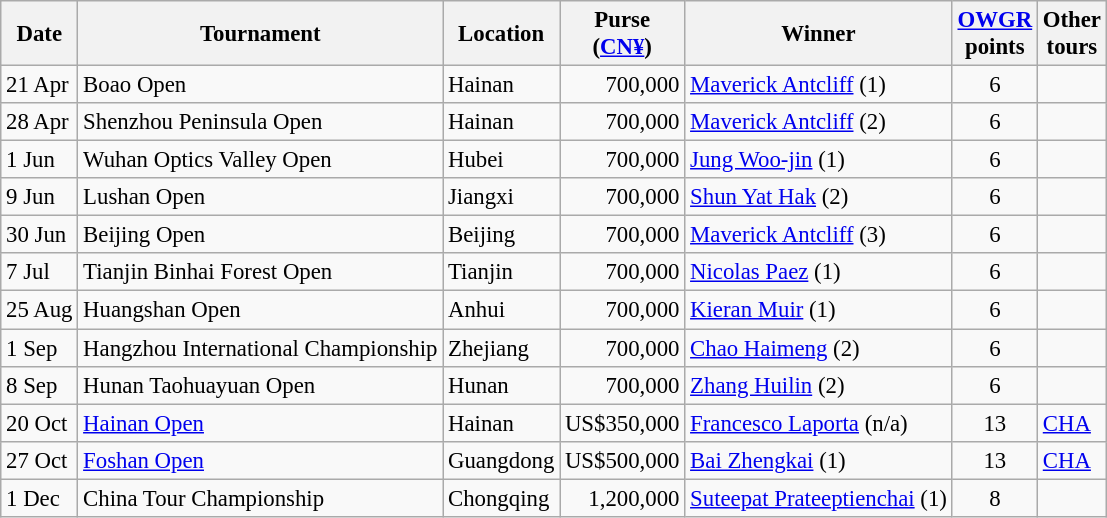<table class="wikitable" style="font-size:95%">
<tr>
<th>Date</th>
<th>Tournament</th>
<th>Location</th>
<th>Purse<br>(<a href='#'>CN¥</a>)</th>
<th>Winner</th>
<th><a href='#'>OWGR</a><br>points</th>
<th>Other<br>tours</th>
</tr>
<tr>
<td>21 Apr</td>
<td>Boao Open</td>
<td>Hainan</td>
<td align=right>700,000</td>
<td> <a href='#'>Maverick Antcliff</a> (1)</td>
<td align=center>6</td>
<td></td>
</tr>
<tr>
<td>28 Apr</td>
<td>Shenzhou Peninsula Open</td>
<td>Hainan</td>
<td align=right>700,000</td>
<td> <a href='#'>Maverick Antcliff</a> (2)</td>
<td align=center>6</td>
<td></td>
</tr>
<tr>
<td>1 Jun</td>
<td>Wuhan Optics Valley Open</td>
<td>Hubei</td>
<td align=right>700,000</td>
<td> <a href='#'>Jung Woo-jin</a> (1)</td>
<td align=center>6</td>
<td></td>
</tr>
<tr>
<td>9 Jun</td>
<td>Lushan Open</td>
<td>Jiangxi</td>
<td align=right>700,000</td>
<td> <a href='#'>Shun Yat Hak</a> (2)</td>
<td align=center>6</td>
<td></td>
</tr>
<tr>
<td>30 Jun</td>
<td>Beijing Open</td>
<td>Beijing</td>
<td align=right>700,000</td>
<td> <a href='#'>Maverick Antcliff</a> (3)</td>
<td align=center>6</td>
<td></td>
</tr>
<tr>
<td>7 Jul</td>
<td>Tianjin Binhai Forest Open</td>
<td>Tianjin</td>
<td align=right>700,000</td>
<td> <a href='#'>Nicolas Paez</a> (1)</td>
<td align=center>6</td>
<td></td>
</tr>
<tr>
<td>25 Aug</td>
<td>Huangshan Open</td>
<td>Anhui</td>
<td align=right>700,000</td>
<td> <a href='#'>Kieran Muir</a> (1)</td>
<td align=center>6</td>
<td></td>
</tr>
<tr>
<td>1 Sep</td>
<td>Hangzhou International Championship</td>
<td>Zhejiang</td>
<td align=right>700,000</td>
<td> <a href='#'>Chao Haimeng</a> (2)</td>
<td align=center>6</td>
<td></td>
</tr>
<tr>
<td>8 Sep</td>
<td>Hunan Taohuayuan Open</td>
<td>Hunan</td>
<td align=right>700,000</td>
<td> <a href='#'>Zhang Huilin</a> (2)</td>
<td align=center>6</td>
<td></td>
</tr>
<tr>
<td>20 Oct</td>
<td><a href='#'>Hainan Open</a></td>
<td>Hainan</td>
<td align=right>US$350,000</td>
<td> <a href='#'>Francesco Laporta</a> (n/a)</td>
<td align=center>13</td>
<td><a href='#'>CHA</a></td>
</tr>
<tr>
<td>27 Oct</td>
<td><a href='#'>Foshan Open</a></td>
<td>Guangdong</td>
<td align=right>US$500,000</td>
<td> <a href='#'>Bai Zhengkai</a> (1)</td>
<td align=center>13</td>
<td><a href='#'>CHA</a></td>
</tr>
<tr>
<td>1 Dec</td>
<td>China Tour Championship</td>
<td>Chongqing</td>
<td align=right>1,200,000</td>
<td> <a href='#'>Suteepat Prateeptienchai</a> (1)</td>
<td align=center>8</td>
<td></td>
</tr>
</table>
